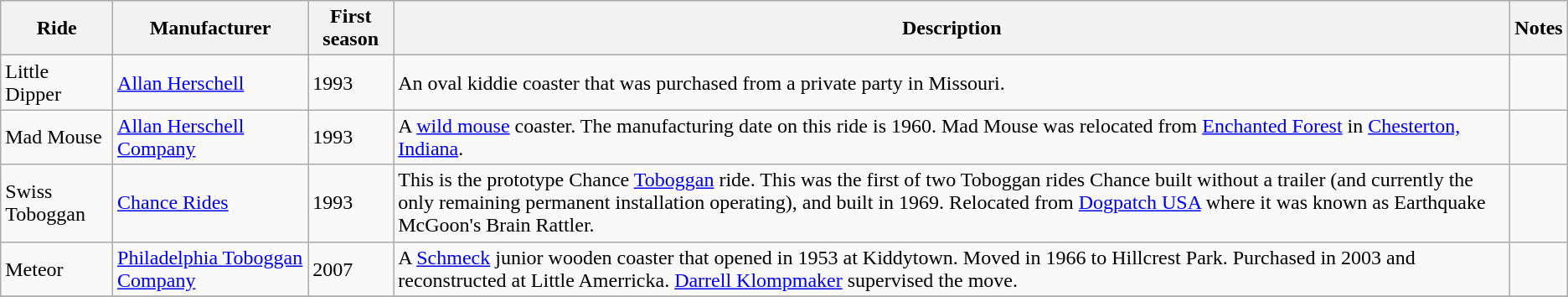<table class="wikitable">
<tr>
<th>Ride</th>
<th>Manufacturer</th>
<th>First season</th>
<th>Description</th>
<th>Notes</th>
</tr>
<tr>
<td>Little Dipper</td>
<td><a href='#'>Allan Herschell</a></td>
<td>1993</td>
<td>An oval kiddie coaster that was purchased from a private party in Missouri.</td>
<td></td>
</tr>
<tr>
<td>Mad Mouse</td>
<td><a href='#'>Allan Herschell Company</a></td>
<td>1993</td>
<td>A <a href='#'>wild mouse</a> coaster. The manufacturing date on this ride is 1960. Mad Mouse was relocated from <a href='#'>Enchanted Forest</a> in <a href='#'>Chesterton, Indiana</a>.</td>
<td></td>
</tr>
<tr>
<td>Swiss Toboggan</td>
<td><a href='#'>Chance Rides</a></td>
<td>1993</td>
<td>This is the prototype Chance <a href='#'>Toboggan</a> ride. This was the first of two Toboggan rides Chance built without a trailer (and currently the only remaining permanent installation operating), and built in 1969. Relocated from <a href='#'>Dogpatch USA</a> where it was known as Earthquake McGoon's Brain Rattler.</td>
<td></td>
</tr>
<tr>
<td>Meteor</td>
<td><a href='#'>Philadelphia Toboggan Company</a></td>
<td>2007</td>
<td>A <a href='#'>Schmeck</a> junior wooden coaster that opened in 1953 at Kiddytown. Moved in 1966 to Hillcrest Park. Purchased in 2003 and reconstructed at Little Amerricka. <a href='#'>Darrell Klompmaker</a> supervised the move.</td>
<td></td>
</tr>
<tr>
</tr>
</table>
